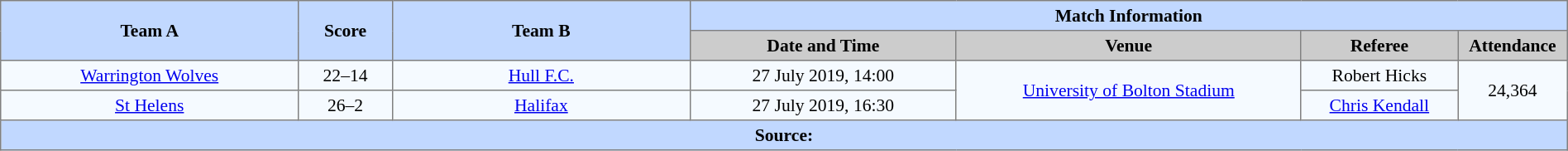<table border=1 style="border-collapse:collapse; font-size:90%; text-align:center"; cellpadding=3 cellspacing=0 width=100%>
<tr style="background:#c1d8ff">
<th rowspan="2" width=19%>Team A</th>
<th rowspan="2" width=6%>Score</th>
<th rowspan="2" width=19%>Team B</th>
<th colspan="6">Match Information</th>
</tr>
<tr style="background:#cccccc">
<th width=17%>Date and Time</th>
<th width=22%>Venue</th>
<th width=10%>Referee</th>
<th width=7%>Attendance</th>
</tr>
<tr style="background:#f5faff">
<td> <a href='#'>Warrington Wolves</a></td>
<td>22–14</td>
<td> <a href='#'>Hull F.C.</a></td>
<td>27 July 2019, 14:00</td>
<td rowspan="2"><a href='#'>University of Bolton Stadium</a></td>
<td>Robert Hicks</td>
<td rowspan="2">24,364</td>
</tr>
<tr style="background:#f5faff">
<td> <a href='#'>St Helens</a></td>
<td>26–2</td>
<td> <a href='#'>Halifax</a></td>
<td>27 July 2019, 16:30</td>
<td><a href='#'>Chris Kendall</a></td>
</tr>
<tr style="background:#c1d8ff">
<th colspan="12">Source:</th>
</tr>
</table>
